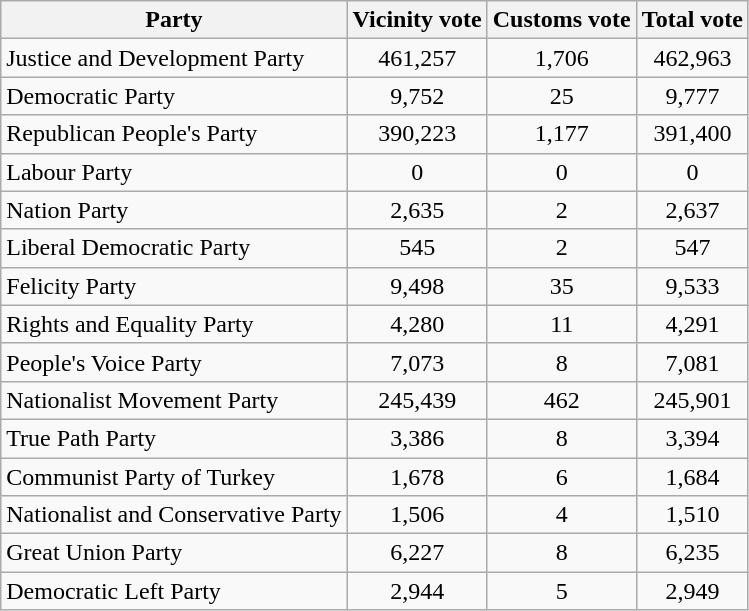<table class="wikitable sortable">
<tr>
<th style="text-align:center;">Party</th>
<th style="text-align:center;">Vicinity vote</th>
<th style="text-align:center;">Customs vote</th>
<th style="text-align:center;">Total vote</th>
</tr>
<tr>
<td>Justice and Development Party</td>
<td style="text-align:center;">461,257</td>
<td style="text-align:center;">1,706</td>
<td style="text-align:center;">462,963</td>
</tr>
<tr>
<td>Democratic Party</td>
<td style="text-align:center;">9,752</td>
<td style="text-align:center;">25</td>
<td style="text-align:center;">9,777</td>
</tr>
<tr>
<td>Republican People's Party</td>
<td style="text-align:center;">390,223</td>
<td style="text-align:center;">1,177</td>
<td style="text-align:center;">391,400</td>
</tr>
<tr>
<td>Labour Party</td>
<td style="text-align:center;">0</td>
<td style="text-align:center;">0</td>
<td style="text-align:center;">0</td>
</tr>
<tr>
<td>Nation Party</td>
<td style="text-align:center;">2,635</td>
<td style="text-align:center;">2</td>
<td style="text-align:center;">2,637</td>
</tr>
<tr>
<td>Liberal Democratic Party</td>
<td style="text-align:center;">545</td>
<td style="text-align:center;">2</td>
<td style="text-align:center;">547</td>
</tr>
<tr>
<td>Felicity Party</td>
<td style="text-align:center;">9,498</td>
<td style="text-align:center;">35</td>
<td style="text-align:center;">9,533</td>
</tr>
<tr>
<td>Rights and Equality Party</td>
<td style="text-align:center;">4,280</td>
<td style="text-align:center;">11</td>
<td style="text-align:center;">4,291</td>
</tr>
<tr>
<td>People's Voice Party</td>
<td style="text-align:center;">7,073</td>
<td style="text-align:center;">8</td>
<td style="text-align:center;">7,081</td>
</tr>
<tr>
<td>Nationalist Movement Party</td>
<td style="text-align:center;">245,439</td>
<td style="text-align:center;">462</td>
<td style="text-align:center;">245,901</td>
</tr>
<tr>
<td>True Path Party</td>
<td style="text-align:center;">3,386</td>
<td style="text-align:center;">8</td>
<td style="text-align:center;">3,394</td>
</tr>
<tr>
<td>Communist Party of Turkey</td>
<td style="text-align:center;">1,678</td>
<td style="text-align:center;">6</td>
<td style="text-align:center;">1,684</td>
</tr>
<tr>
<td>Nationalist and Conservative Party</td>
<td style="text-align:center;">1,506</td>
<td style="text-align:center;">4</td>
<td style="text-align:center;">1,510</td>
</tr>
<tr>
<td>Great Union Party</td>
<td style="text-align:center;">6,227</td>
<td style="text-align:center;">8</td>
<td style="text-align:center;">6,235</td>
</tr>
<tr>
<td>Democratic Left Party</td>
<td style="text-align:center;">2,944</td>
<td style="text-align:center;">5</td>
<td style="text-align:center;">2,949</td>
</tr>
</table>
